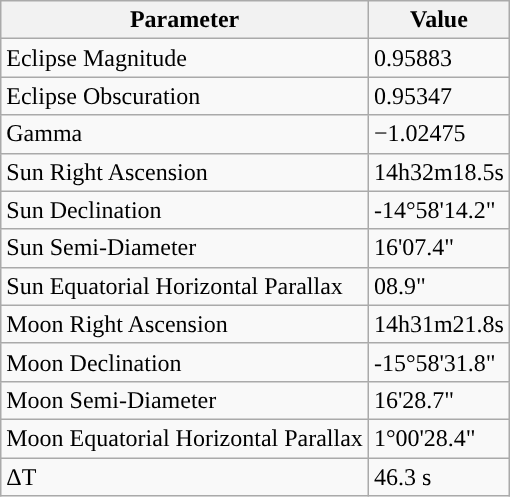<table class="wikitable">
<tr>
<th>Parameter</th>
<th>Value</th>
</tr>
<tr>
<td>Eclipse Magnitude</td>
<td>0.95883</td>
</tr>
<tr>
<td>Eclipse Obscuration</td>
<td>0.95347</td>
</tr>
<tr>
<td>Gamma</td>
<td>−1.02475</td>
</tr>
<tr>
<td>Sun Right Ascension</td>
<td>14h32m18.5s</td>
</tr>
<tr>
<td>Sun Declination</td>
<td>-14°58'14.2"</td>
</tr>
<tr>
<td>Sun Semi-Diameter</td>
<td>16'07.4"</td>
</tr>
<tr>
<td>Sun Equatorial Horizontal Parallax</td>
<td>08.9"</td>
</tr>
<tr>
<td>Moon Right Ascension</td>
<td>14h31m21.8s</td>
</tr>
<tr>
<td>Moon Declination</td>
<td>-15°58'31.8"</td>
</tr>
<tr>
<td>Moon Semi-Diameter</td>
<td>16'28.7"</td>
</tr>
<tr>
<td>Moon Equatorial Horizontal Parallax</td>
<td>1°00'28.4"</td>
</tr>
<tr>
<td>ΔT</td>
<td>46.3 s</td>
</tr>
</table>
